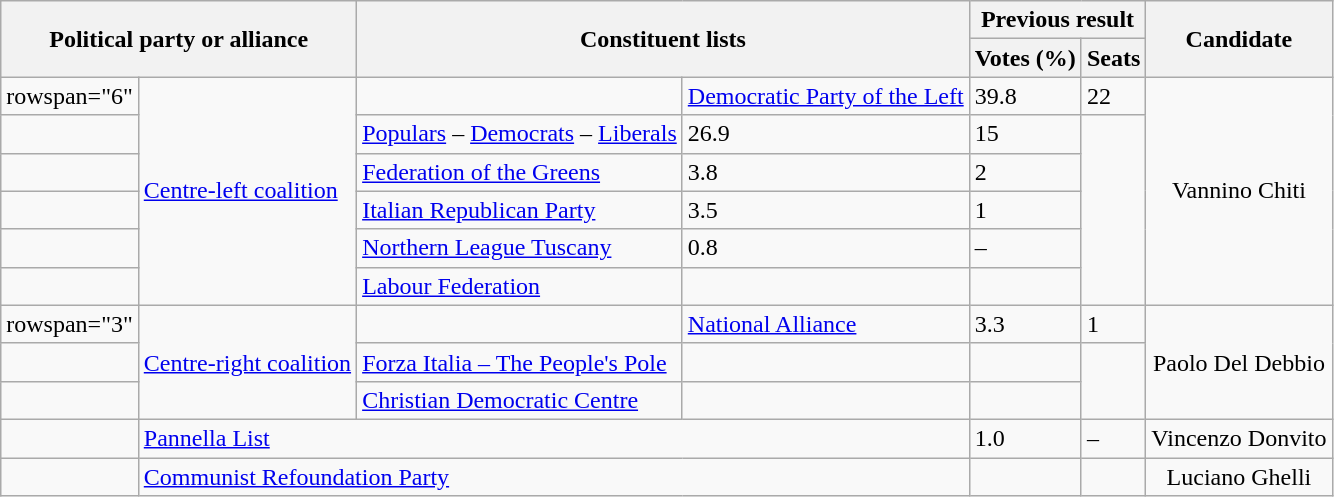<table class="wikitable" style="text-align:left">
<tr>
<th colspan=2 rowspan="2">Political party or alliance</th>
<th colspan=2 rowspan="2">Constituent lists</th>
<th colspan="2">Previous result</th>
<th rowspan="2">Candidate</th>
</tr>
<tr>
<th>Votes (%)</th>
<th>Seats</th>
</tr>
<tr>
<td>rowspan="6" </td>
<td rowspan="6"><a href='#'>Centre-left coalition</a></td>
<td></td>
<td style="text-align:left;"><a href='#'>Democratic Party of the Left</a></td>
<td>39.8</td>
<td>22</td>
<td rowspan="6" style="text-align: center;">Vannino Chiti</td>
</tr>
<tr>
<td></td>
<td><a href='#'>Populars</a> – <a href='#'>Democrats</a> – <a href='#'>Liberals</a></td>
<td>26.9</td>
<td>15</td>
</tr>
<tr>
<td></td>
<td><a href='#'>Federation of the Greens</a></td>
<td>3.8</td>
<td>2</td>
</tr>
<tr>
<td></td>
<td><a href='#'>Italian Republican Party</a></td>
<td>3.5</td>
<td>1</td>
</tr>
<tr>
<td></td>
<td><a href='#'>Northern League Tuscany</a></td>
<td>0.8</td>
<td>–</td>
</tr>
<tr>
<td></td>
<td><a href='#'>Labour Federation</a></td>
<td></td>
<td></td>
</tr>
<tr>
<td>rowspan="3" </td>
<td rowspan=3><a href='#'>Centre-right coalition</a></td>
<td></td>
<td style="text-align:left;"><a href='#'>National Alliance</a></td>
<td>3.3</td>
<td>1</td>
<td rowspan="3" style="text-align: center;">Paolo Del Debbio</td>
</tr>
<tr>
<td></td>
<td style="text-align:left;"><a href='#'>Forza Italia – The People's Pole</a></td>
<td></td>
<td></td>
</tr>
<tr>
<td></td>
<td style="text-align:left;"><a href='#'>Christian Democratic Centre</a></td>
<td></td>
<td></td>
</tr>
<tr>
<td></td>
<td colspan="3"><a href='#'>Pannella List</a></td>
<td>1.0</td>
<td>–</td>
<td style="text-align: center;">Vincenzo Donvito</td>
</tr>
<tr>
<td></td>
<td colspan="3"><a href='#'>Communist Refoundation Party</a></td>
<td></td>
<td></td>
<td style="text-align: center;">Luciano Ghelli</td>
</tr>
</table>
